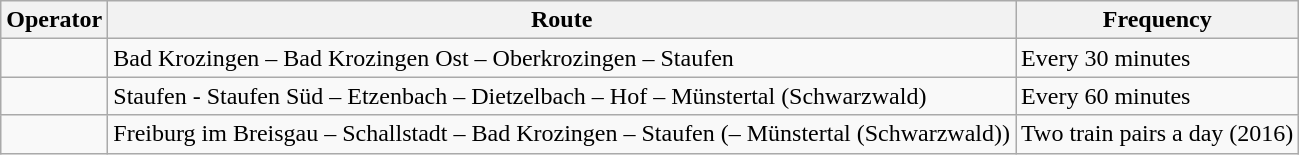<table class="wikitable">
<tr class="hintergrundfarbe5">
<th>Operator</th>
<th>Route</th>
<th>Frequency</th>
</tr>
<tr>
<td></td>
<td>Bad Krozingen – Bad Krozingen Ost – Oberkrozingen – Staufen</td>
<td>Every 30 minutes</td>
</tr>
<tr>
<td></td>
<td>Staufen - Staufen Süd – Etzenbach – Dietzelbach – Hof – Münstertal (Schwarzwald)</td>
<td>Every 60 minutes</td>
</tr>
<tr>
<td></td>
<td>Freiburg im Breisgau – Schallstadt – Bad Krozingen – Staufen (– Münstertal (Schwarzwald))</td>
<td>Two train pairs a day (2016)</td>
</tr>
</table>
